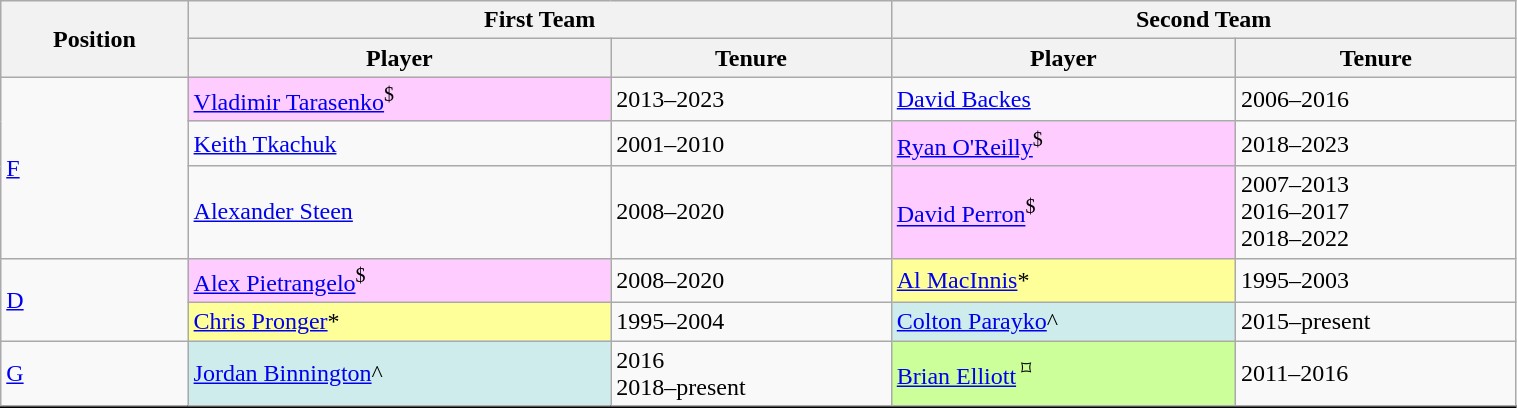<table class="wikitable" style="width:80%">
<tr>
<th rowspan=2>Position</th>
<th colspan=2>First Team</th>
<th colspan=2>Second Team</th>
</tr>
<tr>
<th>Player</th>
<th>Tenure</th>
<th>Player</th>
<th>Tenure</th>
</tr>
<tr>
<td rowspan="3"><a href='#'>F</a></td>
<td bgcolor="#FFCCFF"><a href='#'>Vladimir Tarasenko</a><sup>$</sup></td>
<td>2013–2023</td>
<td><a href='#'>David Backes</a></td>
<td>2006–2016</td>
</tr>
<tr>
<td><a href='#'>Keith Tkachuk</a></td>
<td>2001–2010</td>
<td bgcolor="#FFCCFF"><a href='#'>Ryan O'Reilly</a><sup>$</sup></td>
<td>2018–2023</td>
</tr>
<tr>
<td><a href='#'>Alexander Steen</a></td>
<td>2008–2020</td>
<td bgcolor="#FFCCFF"><a href='#'>David Perron</a><sup>$</sup></td>
<td>2007–2013<br>2016–2017<br>2018–2022</td>
</tr>
<tr>
<td rowspan="2"><a href='#'>D</a></td>
<td bgcolor="#FFCCFF"><a href='#'>Alex Pietrangelo</a><sup>$</sup></td>
<td>2008–2020</td>
<td bgcolor="#FFFF99"><a href='#'>Al MacInnis</a>*</td>
<td>1995–2003</td>
</tr>
<tr>
<td bgcolor="#FFFF99"><a href='#'>Chris Pronger</a>*</td>
<td>1995–2004</td>
<td bgcolor="#CFECEC"><a href='#'>Colton Parayko</a>^</td>
<td>2015–present</td>
</tr>
<tr>
<td><a href='#'>G</a></td>
<td bgcolor="#CFECEC"><a href='#'>Jordan Binnington</a>^</td>
<td>2016<br>2018–present</td>
<td bgcolor="#CCFF99"><a href='#'>Brian Elliott</a><sup> ⌑</sup></td>
<td>2011–2016</td>
</tr>
<tr style="border-top:2px solid black">
</tr>
</table>
